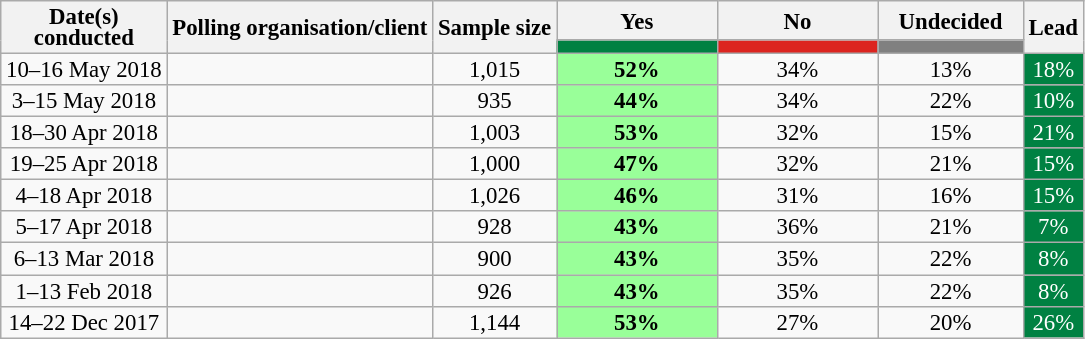<table class="wikitable sortable" style="text-align: center; line-height: 14px; font-size: 95%;">
<tr>
<th rowspan="2">Date(s)<br>conducted</th>
<th rowspan="2">Polling organisation/client</th>
<th rowspan="2">Sample size</th>
<th>Yes</th>
<th>No</th>
<th>Undecided</th>
<th rowspan="2">Lead</th>
</tr>
<tr>
<th class="unsortable" style="background: rgb(0, 129, 66); width: 100px; color: white;"></th>
<th class="unsortable" style="background: rgb(220, 36, 31); width: 100px; color: white;"></th>
<th class="unsortable" style="background: gray; width: 90px; color: white;"></th>
</tr>
<tr>
<td>10–16 May 2018</td>
<td></td>
<td>1,015</td>
<td style="background: rgb(153, 255, 153);"><strong>52%</strong></td>
<td>34%</td>
<td>13%</td>
<td style="background: rgb(0, 129, 66); color: white;">18%</td>
</tr>
<tr>
<td>3–15 May 2018</td>
<td></td>
<td>935</td>
<td style="background: rgb(153, 255, 153);"><strong>44%</strong></td>
<td>34%</td>
<td>22%</td>
<td style="background: rgb(0, 129, 66); color: white;">10%</td>
</tr>
<tr>
<td data-sort-value="2018-04-30a">18–30 Apr 2018</td>
<td></td>
<td>1,003</td>
<td style="background: rgb(153, 255, 153);"><strong>53%</strong></td>
<td>32%</td>
<td>15%</td>
<td style="background: rgb(0, 129, 66); color: white;">21%</td>
</tr>
<tr>
<td data-sort-value="2018-04-25">19–25 Apr 2018</td>
<td></td>
<td>1,000</td>
<td style="background: rgb(153, 255, 153);"><strong>47%</strong></td>
<td>32%</td>
<td>21%</td>
<td style="background: rgb(0, 129, 66); color: white;">15%</td>
</tr>
<tr>
<td data-sort-value="2018-04-18">4–18 Apr 2018</td>
<td></td>
<td>1,026</td>
<td style="background: rgb(153, 255, 153);"><strong>46%</strong></td>
<td>31%</td>
<td>16%</td>
<td style="background: rgb(0, 129, 66); color: white;">15%</td>
</tr>
<tr>
<td data-sort-value="2018-04-17">5–17 Apr 2018</td>
<td></td>
<td>928</td>
<td style="background: rgb(153, 255, 153);"><strong>43%</strong></td>
<td>36%</td>
<td>21%</td>
<td style="background: rgb(0, 129, 66); color: white;">7%</td>
</tr>
<tr>
<td data-sort-value="2018-03-20">6–13 Mar 2018</td>
<td></td>
<td>900</td>
<td style="background: rgb(153, 255, 153);"><strong>43%</strong></td>
<td>35%</td>
<td>22%</td>
<td style="background: rgb(0, 129, 66); color: white;">8%</td>
</tr>
<tr>
<td data-sort-value="2018-02-13">1–13 Feb 2018</td>
<td></td>
<td>926</td>
<td style="background: rgb(153, 255, 153);"><strong>43%</strong></td>
<td>35%</td>
<td>22%</td>
<td style="background: rgb(0, 129, 66); color: white;">8%</td>
</tr>
<tr>
<td data-sort-value="2017-12-22">14–22 Dec 2017</td>
<td></td>
<td>1,144</td>
<td style="background: rgb(153, 255, 153);"><strong>53%</strong></td>
<td>27%</td>
<td>20%</td>
<td style="background: rgb(0, 129, 66); color: white;">26%</td>
</tr>
</table>
